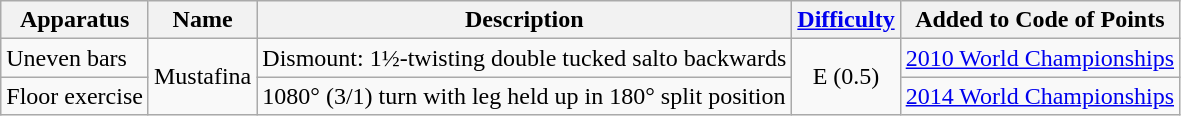<table class="wikitable">
<tr>
<th>Apparatus</th>
<th>Name</th>
<th>Description</th>
<th><a href='#'>Difficulty</a></th>
<th>Added to Code of Points</th>
</tr>
<tr>
<td>Uneven bars</td>
<td rowspan="2">Mustafina</td>
<td>Dismount: 1½-twisting double tucked salto backwards</td>
<td rowspan="2" align=center>E (0.5)</td>
<td><a href='#'>2010 World Championships</a></td>
</tr>
<tr>
<td>Floor exercise</td>
<td>1080° (3/1) turn with leg held up in 180° split position</td>
<td><a href='#'>2014 World Championships</a></td>
</tr>
</table>
